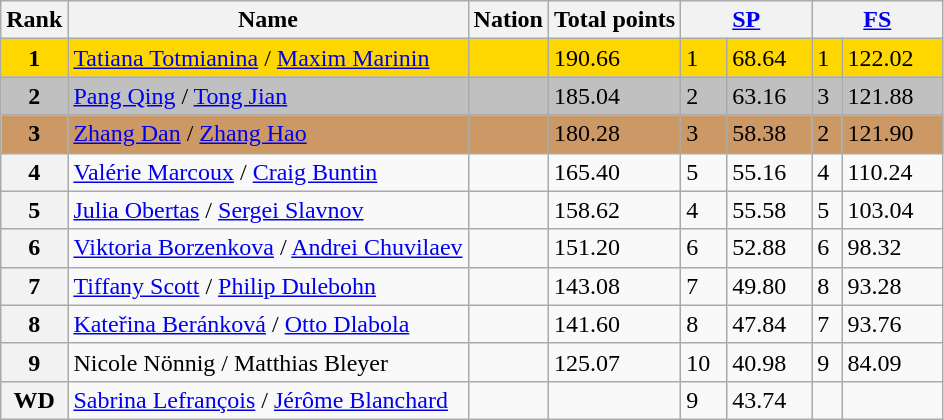<table class="wikitable">
<tr>
<th>Rank</th>
<th>Name</th>
<th>Nation</th>
<th>Total points</th>
<th colspan="2" width="80px"><a href='#'>SP</a></th>
<th colspan="2" width="80px"><a href='#'>FS</a></th>
</tr>
<tr bgcolor="gold">
<td align="center"><strong>1</strong></td>
<td><a href='#'>Tatiana Totmianina</a> / <a href='#'>Maxim Marinin</a></td>
<td></td>
<td>190.66</td>
<td>1</td>
<td>68.64</td>
<td>1</td>
<td>122.02</td>
</tr>
<tr bgcolor="silver">
<td align="center"><strong>2</strong></td>
<td><a href='#'>Pang Qing</a> / <a href='#'>Tong Jian</a></td>
<td></td>
<td>185.04</td>
<td>2</td>
<td>63.16</td>
<td>3</td>
<td>121.88</td>
</tr>
<tr bgcolor="cc9966">
<td align="center"><strong>3</strong></td>
<td><a href='#'>Zhang Dan</a> / <a href='#'>Zhang Hao</a></td>
<td></td>
<td>180.28</td>
<td>3</td>
<td>58.38</td>
<td>2</td>
<td>121.90</td>
</tr>
<tr>
<th>4</th>
<td><a href='#'>Valérie Marcoux</a> / <a href='#'>Craig Buntin</a></td>
<td></td>
<td>165.40</td>
<td>5</td>
<td>55.16</td>
<td>4</td>
<td>110.24</td>
</tr>
<tr>
<th>5</th>
<td><a href='#'>Julia Obertas</a> / <a href='#'>Sergei Slavnov</a></td>
<td></td>
<td>158.62</td>
<td>4</td>
<td>55.58</td>
<td>5</td>
<td>103.04</td>
</tr>
<tr>
<th>6</th>
<td><a href='#'>Viktoria Borzenkova</a> / <a href='#'>Andrei Chuvilaev</a></td>
<td></td>
<td>151.20</td>
<td>6</td>
<td>52.88</td>
<td>6</td>
<td>98.32</td>
</tr>
<tr>
<th>7</th>
<td><a href='#'>Tiffany Scott</a> / <a href='#'>Philip Dulebohn</a></td>
<td></td>
<td>143.08</td>
<td>7</td>
<td>49.80</td>
<td>8</td>
<td>93.28</td>
</tr>
<tr>
<th>8</th>
<td><a href='#'>Kateřina Beránková</a> / <a href='#'>Otto Dlabola</a></td>
<td></td>
<td>141.60</td>
<td>8</td>
<td>47.84</td>
<td>7</td>
<td>93.76</td>
</tr>
<tr>
<th>9</th>
<td>Nicole Nönnig / Matthias Bleyer</td>
<td></td>
<td>125.07</td>
<td>10</td>
<td>40.98</td>
<td>9</td>
<td>84.09</td>
</tr>
<tr>
<th>WD</th>
<td><a href='#'>Sabrina Lefrançois</a> / <a href='#'>Jérôme Blanchard</a></td>
<td></td>
<td></td>
<td>9</td>
<td>43.74</td>
<td></td>
<td></td>
</tr>
</table>
